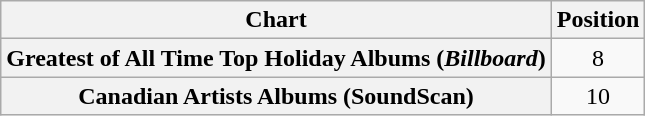<table class="wikitable plainrowheaders sortable" style="text-align:center">
<tr>
<th scope="col">Chart</th>
<th scope="col">Position</th>
</tr>
<tr>
<th scope="row">Greatest of All Time Top Holiday Albums (<em>Billboard</em>)</th>
<td>8</td>
</tr>
<tr>
<th scope="row">Canadian Artists Albums (SoundScan)</th>
<td>10</td>
</tr>
</table>
